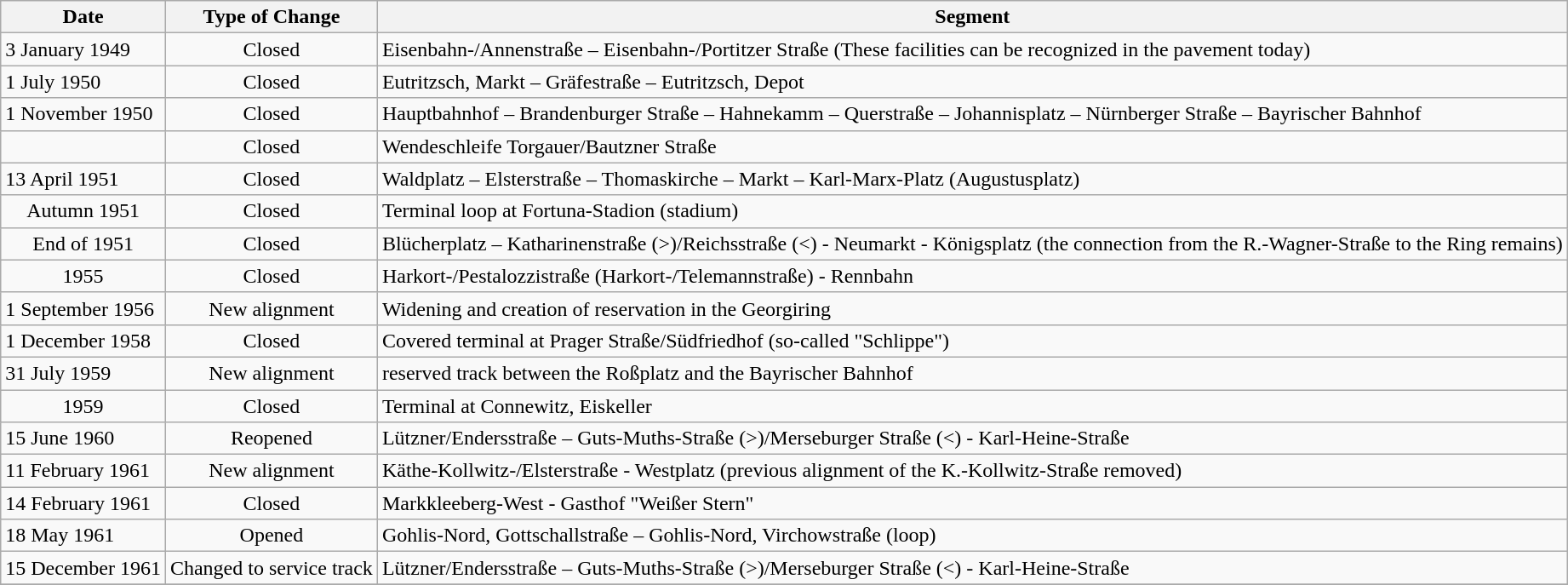<table class="wikitable">
<tr>
<th>Date</th>
<th>Type of Change</th>
<th>Segment</th>
</tr>
<tr>
<td>3 January 1949</td>
<td align="center">Closed</td>
<td>Eisenbahn-/Annenstraße – Eisenbahn-/Portitzer Straße (These facilities can be recognized in the pavement today)</td>
</tr>
<tr>
<td>1 July 1950</td>
<td align="center">Closed</td>
<td>Eutritzsch, Markt – Gräfestraße – Eutritzsch, Depot</td>
</tr>
<tr>
<td>1 November 1950</td>
<td align="center">Closed</td>
<td>Hauptbahnhof – Brandenburger Straße – Hahnekamm – Querstraße – Johannisplatz – Nürnberger Straße – Bayrischer Bahnhof</td>
</tr>
<tr>
<td></td>
<td align="center">Closed</td>
<td>Wendeschleife Torgauer/Bautzner Straße</td>
</tr>
<tr>
<td>13 April 1951</td>
<td align="center">Closed</td>
<td>Waldplatz – Elsterstraße – Thomaskirche – Markt – Karl-Marx-Platz (Augustusplatz)</td>
</tr>
<tr>
<td align="center">Autumn 1951</td>
<td align="center">Closed</td>
<td>Terminal loop at Fortuna-Stadion (stadium)</td>
</tr>
<tr>
<td align="center">End of 1951</td>
<td align="center">Closed</td>
<td>Blücherplatz – Katharinenstraße (>)/Reichsstraße (<) - Neumarkt - Königsplatz (the connection from the R.-Wagner-Straße to the Ring remains)</td>
</tr>
<tr>
<td align="center">1955</td>
<td align="center">Closed</td>
<td>Harkort-/Pestalozzistraße (Harkort-/Telemannstraße) - Rennbahn</td>
</tr>
<tr>
<td>1 September 1956</td>
<td align="center">New alignment</td>
<td>Widening and creation of reservation in the Georgiring</td>
</tr>
<tr>
<td>1 December 1958</td>
<td align="center">Closed</td>
<td>Covered terminal at Prager Straße/Südfriedhof (so-called "Schlippe")</td>
</tr>
<tr>
<td>31 July 1959</td>
<td align="center">New alignment</td>
<td>reserved track between the Roßplatz and the Bayrischer Bahnhof</td>
</tr>
<tr>
<td align="center">1959</td>
<td align="center">Closed</td>
<td>Terminal at Connewitz, Eiskeller</td>
</tr>
<tr>
<td>15 June 1960</td>
<td align="center">Reopened</td>
<td>Lützner/Endersstraße – Guts-Muths-Straße (>)/Merseburger Straße (<) - Karl-Heine-Straße</td>
</tr>
<tr>
<td>11 February 1961</td>
<td align="center">New alignment</td>
<td>Käthe-Kollwitz-/Elsterstraße - Westplatz (previous alignment of the K.-Kollwitz-Straße removed)</td>
</tr>
<tr>
<td>14 February 1961</td>
<td align="center">Closed</td>
<td>Markkleeberg-West - Gasthof "Weißer Stern"</td>
</tr>
<tr>
<td>18 May 1961</td>
<td align="center">Opened</td>
<td>Gohlis-Nord, Gottschallstraße – Gohlis-Nord, Virchowstraße (loop)</td>
</tr>
<tr>
<td>15 December 1961</td>
<td align="center">Changed to service track</td>
<td>Lützner/Endersstraße – Guts-Muths-Straße (>)/Merseburger Straße (<) - Karl-Heine-Straße</td>
</tr>
<tr>
</tr>
</table>
